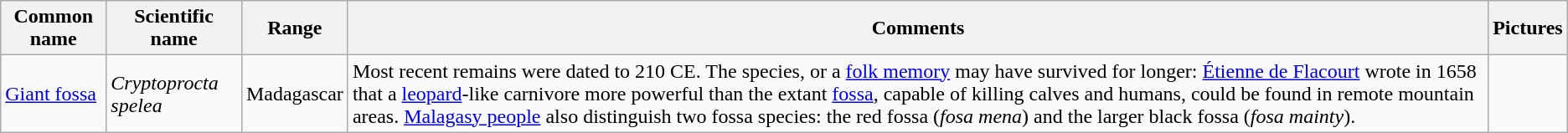<table class="wikitable sortable">
<tr>
<th>Common name</th>
<th>Scientific name</th>
<th>Range</th>
<th class="unsortable">Comments</th>
<th class="unsortable">Pictures</th>
</tr>
<tr>
<td><a href='#'>Giant fossa</a></td>
<td><em>Cryptoprocta spelea</em></td>
<td>Madagascar</td>
<td>Most recent remains were dated to 210 CE. The species, or a <a href='#'>folk memory</a> may have survived for longer: <a href='#'>Étienne de Flacourt</a> wrote in 1658 that a <a href='#'>leopard</a>-like carnivore more powerful than the extant <a href='#'>fossa</a>, capable of killing calves and humans, could be found in remote mountain areas. <a href='#'>Malagasy people</a> also distinguish two fossa species: the red fossa (<em>fosa mena</em>) and the larger black fossa (<em>fosa mainty</em>).</td>
<td></td>
</tr>
</table>
